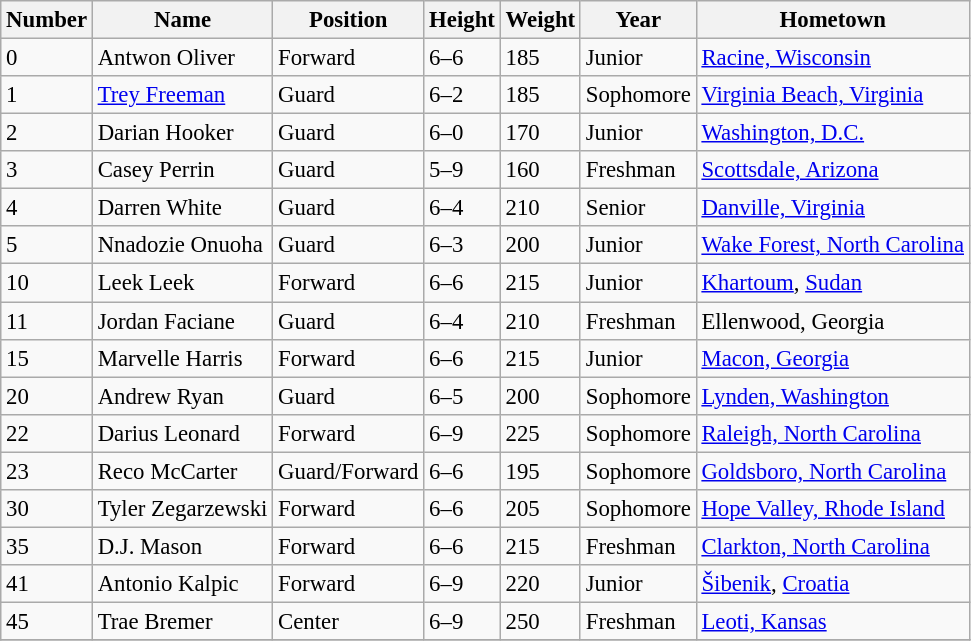<table class="wikitable" style="font-size: 95%;">
<tr>
<th>Number</th>
<th>Name</th>
<th>Position</th>
<th>Height</th>
<th>Weight</th>
<th>Year</th>
<th>Hometown</th>
</tr>
<tr>
<td>0</td>
<td>Antwon Oliver</td>
<td>Forward</td>
<td>6–6</td>
<td>185</td>
<td>Junior</td>
<td><a href='#'>Racine, Wisconsin</a></td>
</tr>
<tr>
<td>1</td>
<td><a href='#'>Trey Freeman</a></td>
<td>Guard</td>
<td>6–2</td>
<td>185</td>
<td>Sophomore</td>
<td><a href='#'>Virginia Beach, Virginia</a></td>
</tr>
<tr>
<td>2</td>
<td>Darian Hooker</td>
<td>Guard</td>
<td>6–0</td>
<td>170</td>
<td>Junior</td>
<td><a href='#'>Washington, D.C.</a></td>
</tr>
<tr>
<td>3</td>
<td>Casey Perrin</td>
<td>Guard</td>
<td>5–9</td>
<td>160</td>
<td>Freshman</td>
<td><a href='#'>Scottsdale, Arizona</a></td>
</tr>
<tr>
<td>4</td>
<td>Darren White</td>
<td>Guard</td>
<td>6–4</td>
<td>210</td>
<td>Senior</td>
<td><a href='#'>Danville, Virginia</a></td>
</tr>
<tr>
<td>5</td>
<td>Nnadozie Onuoha</td>
<td>Guard</td>
<td>6–3</td>
<td>200</td>
<td>Junior</td>
<td><a href='#'>Wake Forest, North Carolina</a></td>
</tr>
<tr>
<td>10</td>
<td>Leek Leek</td>
<td>Forward</td>
<td>6–6</td>
<td>215</td>
<td>Junior</td>
<td><a href='#'>Khartoum</a>, <a href='#'>Sudan</a></td>
</tr>
<tr>
<td>11</td>
<td>Jordan Faciane</td>
<td>Guard</td>
<td>6–4</td>
<td>210</td>
<td>Freshman</td>
<td>Ellenwood, Georgia</td>
</tr>
<tr>
<td>15</td>
<td>Marvelle Harris</td>
<td>Forward</td>
<td>6–6</td>
<td>215</td>
<td>Junior</td>
<td><a href='#'>Macon, Georgia</a></td>
</tr>
<tr>
<td>20</td>
<td>Andrew Ryan</td>
<td>Guard</td>
<td>6–5</td>
<td>200</td>
<td>Sophomore</td>
<td><a href='#'>Lynden, Washington</a></td>
</tr>
<tr>
<td>22</td>
<td>Darius Leonard</td>
<td>Forward</td>
<td>6–9</td>
<td>225</td>
<td>Sophomore</td>
<td><a href='#'>Raleigh, North Carolina</a></td>
</tr>
<tr>
<td>23</td>
<td>Reco McCarter</td>
<td>Guard/Forward</td>
<td>6–6</td>
<td>195</td>
<td>Sophomore</td>
<td><a href='#'>Goldsboro, North Carolina</a></td>
</tr>
<tr>
<td>30</td>
<td>Tyler Zegarzewski</td>
<td>Forward</td>
<td>6–6</td>
<td>205</td>
<td>Sophomore</td>
<td><a href='#'>Hope Valley, Rhode Island</a></td>
</tr>
<tr>
<td>35</td>
<td>D.J. Mason</td>
<td>Forward</td>
<td>6–6</td>
<td>215</td>
<td>Freshman</td>
<td><a href='#'>Clarkton, North Carolina</a></td>
</tr>
<tr>
<td>41</td>
<td>Antonio Kalpic</td>
<td>Forward</td>
<td>6–9</td>
<td>220</td>
<td>Junior</td>
<td><a href='#'>Šibenik</a>, <a href='#'>Croatia</a></td>
</tr>
<tr>
<td>45</td>
<td>Trae Bremer</td>
<td>Center</td>
<td>6–9</td>
<td>250</td>
<td>Freshman</td>
<td><a href='#'>Leoti, Kansas</a></td>
</tr>
<tr>
</tr>
</table>
